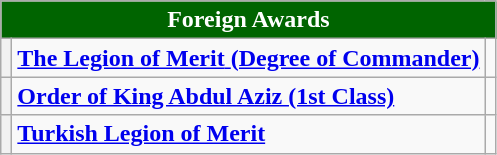<table class="wikitable">
<tr>
<th colspan="3" style="background:#006400; color:#FFFFFF; text-align:center"><strong>Foreign Awards</strong></th>
</tr>
<tr>
<th><strong></strong></th>
<td><a href='#'><strong>The Legion of Merit</strong> <strong>(Degree of Commander)</strong></a></td>
<td></td>
</tr>
<tr>
<th></th>
<td><strong><a href='#'>Order of King Abdul Aziz (1st Class)</a></strong></td>
<td></td>
</tr>
<tr>
<th><strong></strong></th>
<td><a href='#'><strong>Turkish Legion of Merit</strong></a></td>
<td></td>
</tr>
</table>
